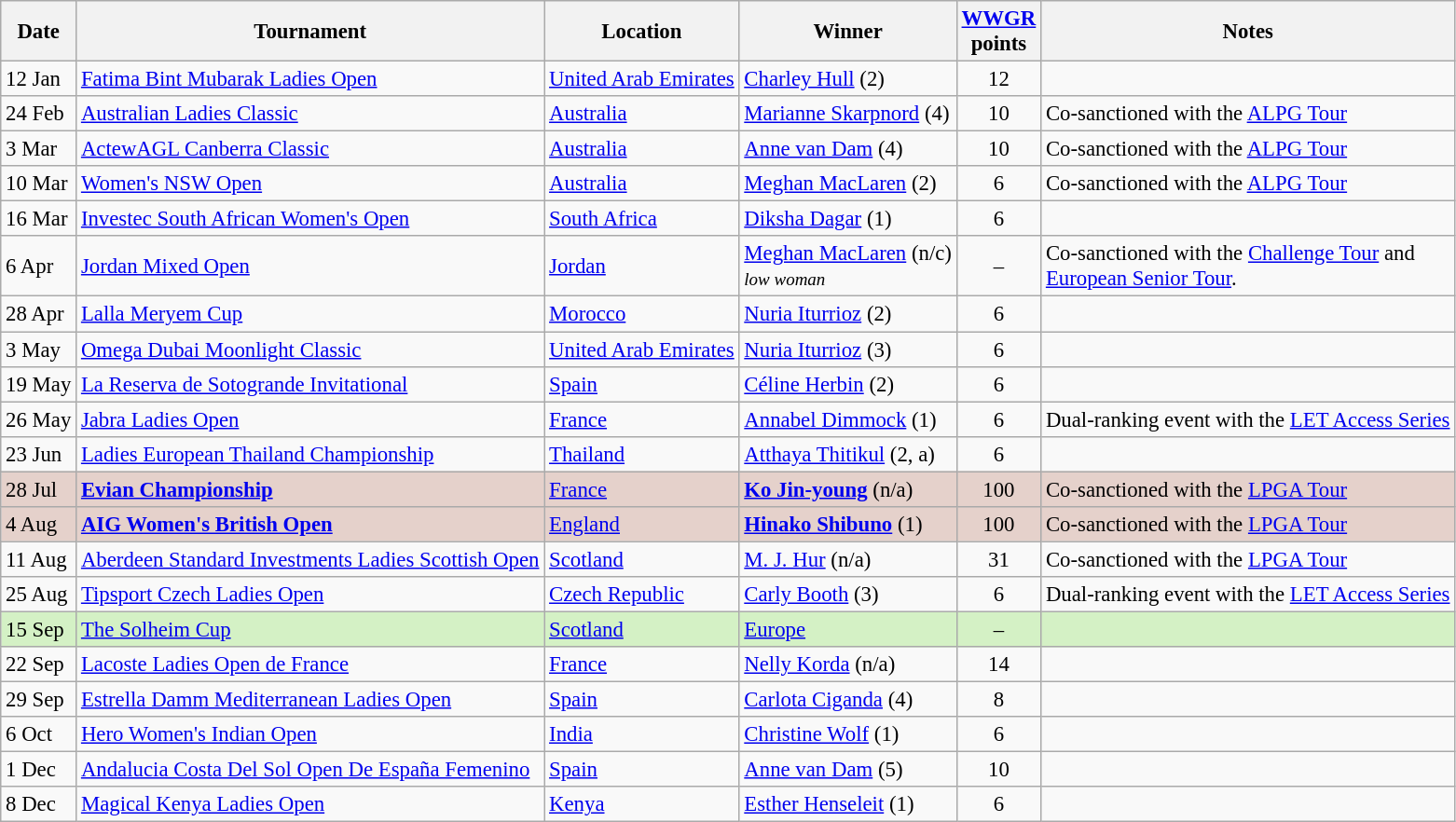<table class="wikitable sortable" style="font-size:95%">
<tr>
<th>Date</th>
<th>Tournament</th>
<th>Location</th>
<th>Winner</th>
<th><a href='#'>WWGR</a><br>points</th>
<th>Notes</th>
</tr>
<tr>
<td>12 Jan</td>
<td><a href='#'>Fatima Bint Mubarak Ladies Open</a></td>
<td><a href='#'>United Arab Emirates</a></td>
<td> <a href='#'>Charley Hull</a> (2)</td>
<td align=center>12</td>
<td></td>
</tr>
<tr>
<td>24 Feb</td>
<td><a href='#'>Australian Ladies Classic</a></td>
<td><a href='#'>Australia</a></td>
<td> <a href='#'>Marianne Skarpnord</a> (4)</td>
<td align=center>10</td>
<td>Co-sanctioned with the <a href='#'>ALPG Tour</a></td>
</tr>
<tr>
<td>3 Mar</td>
<td><a href='#'>ActewAGL Canberra Classic</a></td>
<td><a href='#'>Australia</a></td>
<td> <a href='#'>Anne van Dam</a> (4)</td>
<td align=center>10</td>
<td>Co-sanctioned with the <a href='#'>ALPG Tour</a></td>
</tr>
<tr>
<td>10 Mar</td>
<td><a href='#'>Women's NSW Open</a></td>
<td><a href='#'>Australia</a></td>
<td> <a href='#'>Meghan MacLaren</a> (2)</td>
<td align=center>6</td>
<td>Co-sanctioned with the <a href='#'>ALPG Tour</a></td>
</tr>
<tr>
<td>16 Mar</td>
<td><a href='#'>Investec South African Women's Open</a></td>
<td><a href='#'>South Africa</a></td>
<td> <a href='#'>Diksha Dagar</a> (1)</td>
<td align=center>6</td>
<td></td>
</tr>
<tr>
<td>6 Apr</td>
<td><a href='#'>Jordan Mixed Open</a></td>
<td><a href='#'>Jordan</a></td>
<td> <a href='#'>Meghan MacLaren</a> (n/c) <br> <small><em>low woman</em></small></td>
<td align=center>–</td>
<td>Co-sanctioned with the <a href='#'>Challenge Tour</a> and<br><a href='#'>European Senior Tour</a>.</td>
</tr>
<tr>
<td>28 Apr</td>
<td><a href='#'>Lalla Meryem Cup</a></td>
<td><a href='#'>Morocco</a></td>
<td> <a href='#'>Nuria Iturrioz</a> (2)</td>
<td align=center>6</td>
<td></td>
</tr>
<tr>
<td>3 May</td>
<td><a href='#'>Omega Dubai Moonlight Classic</a></td>
<td><a href='#'>United Arab Emirates</a></td>
<td> <a href='#'>Nuria Iturrioz</a> (3)</td>
<td align=center>6</td>
<td></td>
</tr>
<tr>
<td>19 May</td>
<td><a href='#'>La Reserva de Sotogrande Invitational</a></td>
<td><a href='#'>Spain</a></td>
<td> <a href='#'>Céline Herbin</a> (2)</td>
<td align=center>6</td>
<td></td>
</tr>
<tr>
<td>26 May</td>
<td><a href='#'>Jabra Ladies Open</a></td>
<td><a href='#'>France</a></td>
<td> <a href='#'>Annabel Dimmock</a> (1)</td>
<td align=center>6</td>
<td>Dual-ranking event with the <a href='#'>LET Access Series</a></td>
</tr>
<tr>
<td>23 Jun</td>
<td><a href='#'>Ladies European Thailand Championship</a></td>
<td><a href='#'>Thailand</a></td>
<td> <a href='#'>Atthaya Thitikul</a> (2, a)</td>
<td align=center>6</td>
<td></td>
</tr>
<tr style="background:#e5d1cb;">
<td>28 Jul</td>
<td><strong><a href='#'>Evian Championship</a></strong></td>
<td><a href='#'>France</a></td>
<td> <strong><a href='#'>Ko Jin-young</a></strong> (n/a)</td>
<td align=center>100</td>
<td>Co-sanctioned with the <a href='#'>LPGA Tour</a></td>
</tr>
<tr style="background:#e5d1cb;">
<td>4 Aug</td>
<td><strong><a href='#'>AIG Women's British Open</a></strong></td>
<td><a href='#'>England</a></td>
<td> <strong><a href='#'>Hinako Shibuno</a></strong> (1)</td>
<td align=center>100</td>
<td>Co-sanctioned with the <a href='#'>LPGA Tour</a></td>
</tr>
<tr>
<td>11 Aug</td>
<td><a href='#'>Aberdeen Standard Investments Ladies Scottish Open</a></td>
<td><a href='#'>Scotland</a></td>
<td> <a href='#'>M. J. Hur</a> (n/a)</td>
<td align=center>31</td>
<td>Co-sanctioned with the <a href='#'>LPGA Tour</a></td>
</tr>
<tr>
<td>25 Aug</td>
<td><a href='#'>Tipsport Czech Ladies Open</a></td>
<td><a href='#'>Czech Republic</a></td>
<td> <a href='#'>Carly Booth</a> (3)</td>
<td align=center>6</td>
<td>Dual-ranking event with the <a href='#'>LET Access Series</a></td>
</tr>
<tr style="background:#D4F1C5;">
<td>15 Sep</td>
<td><a href='#'>The Solheim Cup</a></td>
<td><a href='#'>Scotland</a></td>
<td> <a href='#'>Europe</a></td>
<td align=center>–</td>
<td></td>
</tr>
<tr>
<td>22 Sep</td>
<td><a href='#'>Lacoste Ladies Open de France</a></td>
<td><a href='#'>France</a></td>
<td> <a href='#'>Nelly Korda</a> (n/a)</td>
<td align=center>14</td>
<td></td>
</tr>
<tr>
<td>29 Sep</td>
<td><a href='#'>Estrella Damm Mediterranean Ladies Open</a></td>
<td><a href='#'>Spain</a></td>
<td> <a href='#'>Carlota Ciganda</a> (4)</td>
<td align=center>8</td>
<td></td>
</tr>
<tr>
<td>6 Oct</td>
<td><a href='#'>Hero Women's Indian Open</a></td>
<td><a href='#'>India</a></td>
<td> <a href='#'>Christine Wolf</a> (1)</td>
<td align=center>6</td>
<td></td>
</tr>
<tr>
<td>1 Dec</td>
<td><a href='#'>Andalucia Costa Del Sol Open De España Femenino</a></td>
<td><a href='#'>Spain</a></td>
<td> <a href='#'>Anne van Dam</a> (5)</td>
<td align=center>10</td>
<td></td>
</tr>
<tr>
<td>8 Dec</td>
<td><a href='#'>Magical Kenya Ladies Open</a></td>
<td><a href='#'>Kenya</a></td>
<td> <a href='#'>Esther Henseleit</a> (1)</td>
<td align=center>6</td>
<td></td>
</tr>
</table>
